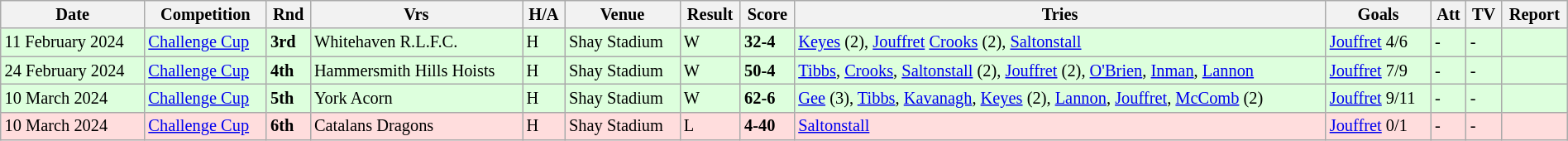<table class="wikitable"  style="font-size:85%; width:100%;">
<tr>
<th>Date</th>
<th>Competition</th>
<th>Rnd</th>
<th>Vrs</th>
<th>H/A</th>
<th>Venue</th>
<th>Result</th>
<th>Score</th>
<th>Tries</th>
<th>Goals</th>
<th>Att</th>
<th>TV</th>
<th>Report</th>
</tr>
<tr style="background:#ddffdd;" width=20 | >
<td>11 February 2024</td>
<td><a href='#'>Challenge Cup</a></td>
<td><strong>3rd</strong></td>
<td>Whitehaven R.L.F.C.</td>
<td>H</td>
<td>Shay Stadium</td>
<td>W</td>
<td><strong>32-4</strong></td>
<td><a href='#'>Keyes</a> (2), <a href='#'>Jouffret</a> <a href='#'>Crooks</a> (2), <a href='#'>Saltonstall</a></td>
<td><a href='#'>Jouffret</a> 4/6</td>
<td>-</td>
<td>-</td>
<td></td>
</tr>
<tr style="background:#ddffdd;" width=20 | >
<td>24 February 2024</td>
<td><a href='#'>Challenge Cup</a></td>
<td><strong>4th</strong></td>
<td>Hammersmith Hills Hoists</td>
<td>H</td>
<td>Shay Stadium</td>
<td>W</td>
<td><strong>50-4</strong></td>
<td><a href='#'>Tibbs</a>, <a href='#'>Crooks</a>, <a href='#'>Saltonstall</a> (2), <a href='#'>Jouffret</a> (2), <a href='#'>O'Brien</a>, <a href='#'>Inman</a>, <a href='#'>Lannon</a></td>
<td><a href='#'>Jouffret</a> 7/9</td>
<td>-</td>
<td>-</td>
<td></td>
</tr>
<tr style="background:#ddffdd;" width=20 | >
<td>10 March 2024</td>
<td><a href='#'>Challenge Cup</a></td>
<td><strong>5th</strong></td>
<td>York Acorn</td>
<td>H</td>
<td>Shay Stadium</td>
<td>W</td>
<td><strong>62-6</strong></td>
<td><a href='#'>Gee</a> (3), <a href='#'>Tibbs</a>, <a href='#'>Kavanagh</a>, <a href='#'>Keyes</a> (2), <a href='#'>Lannon</a>, <a href='#'>Jouffret</a>, <a href='#'>McComb</a> (2)</td>
<td><a href='#'>Jouffret</a> 9/11</td>
<td>-</td>
<td>-</td>
<td></td>
</tr>
<tr style="background:#ffdddd;" width=20 | >
<td>10 March 2024</td>
<td><a href='#'>Challenge Cup</a></td>
<td><strong>6th</strong></td>
<td>Catalans Dragons</td>
<td>H</td>
<td>Shay Stadium</td>
<td>L</td>
<td><strong>4-40</strong></td>
<td><a href='#'>Saltonstall</a></td>
<td><a href='#'>Jouffret</a> 0/1</td>
<td>-</td>
<td>-</td>
<td></td>
</tr>
</table>
